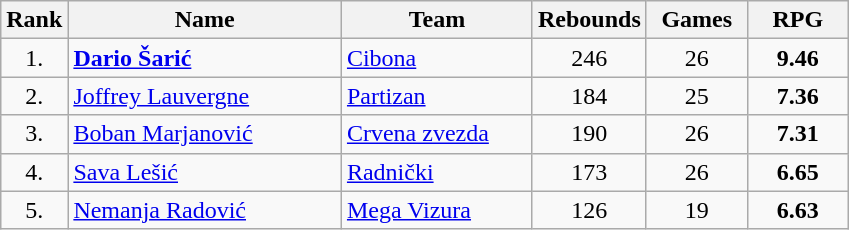<table class="wikitable" style="text-align: center;">
<tr>
<th>Rank</th>
<th width="175">Name</th>
<th width="120">Team</th>
<th width="60">Rebounds</th>
<th width="60">Games</th>
<th width="60">RPG</th>
</tr>
<tr>
<td>1.</td>
<td align="left"> <strong><a href='#'>Dario Šarić</a></strong></td>
<td align="left"> <a href='#'>Cibona</a></td>
<td>246</td>
<td>26</td>
<td><strong>9.46</strong></td>
</tr>
<tr>
<td>2.</td>
<td align="left"> <a href='#'>Joffrey Lauvergne</a></td>
<td align="left"> <a href='#'>Partizan</a></td>
<td>184</td>
<td>25</td>
<td><strong>7.36</strong></td>
</tr>
<tr>
<td>3.</td>
<td align="left"> <a href='#'>Boban Marjanović</a></td>
<td align="left"> <a href='#'>Crvena zvezda</a></td>
<td>190</td>
<td>26</td>
<td><strong>7.31</strong></td>
</tr>
<tr>
<td>4.</td>
<td align="left"> <a href='#'>Sava Lešić</a></td>
<td align="left"> <a href='#'>Radnički</a></td>
<td>173</td>
<td>26</td>
<td><strong>6.65</strong></td>
</tr>
<tr>
<td>5.</td>
<td align="left"> <a href='#'>Nemanja Radović</a></td>
<td align="left"> <a href='#'>Mega Vizura</a></td>
<td>126</td>
<td>19</td>
<td><strong>6.63</strong></td>
</tr>
</table>
